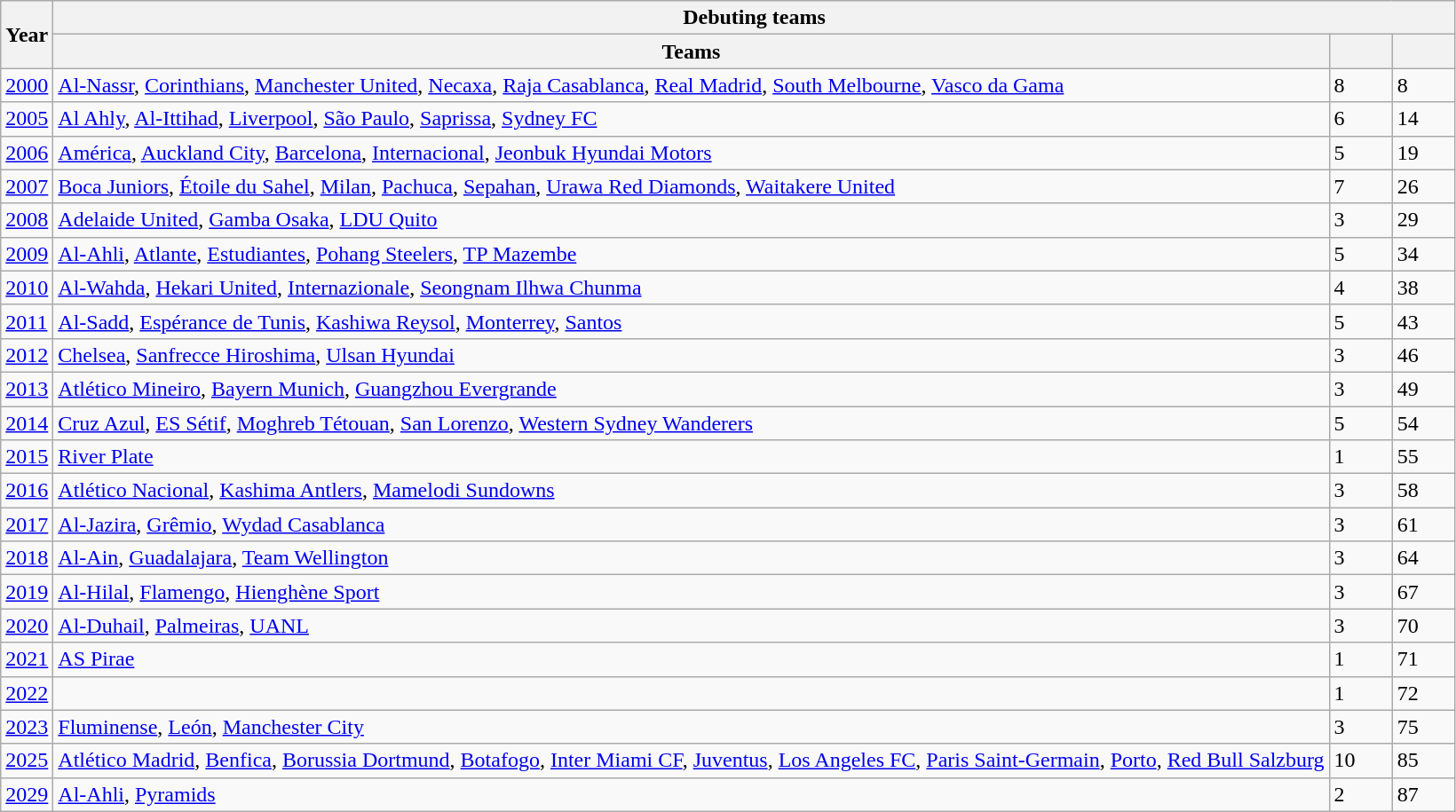<table class="wikitable">
<tr>
<th rowspan=2>Year</th>
<th colspan=3>Debuting teams</th>
</tr>
<tr>
<th>Teams</th>
<th width=40></th>
<th width=40></th>
</tr>
<tr>
<td><a href='#'>2000</a></td>
<td> <a href='#'>Al-Nassr</a>,  <a href='#'>Corinthians</a>,  <a href='#'>Manchester United</a>,  <a href='#'>Necaxa</a>,  <a href='#'>Raja Casablanca</a>,  <a href='#'>Real Madrid</a>,  <a href='#'>South Melbourne</a>,  <a href='#'>Vasco da Gama</a></td>
<td>8</td>
<td>8</td>
</tr>
<tr>
<td><a href='#'>2005</a></td>
<td> <a href='#'>Al Ahly</a>,  <a href='#'>Al-Ittihad</a>,  <a href='#'>Liverpool</a>,  <a href='#'>São Paulo</a>,  <a href='#'>Saprissa</a>,  <a href='#'>Sydney FC</a></td>
<td>6</td>
<td>14</td>
</tr>
<tr>
<td><a href='#'>2006</a></td>
<td> <a href='#'>América</a>,  <a href='#'>Auckland City</a>,  <a href='#'>Barcelona</a>,  <a href='#'>Internacional</a>,  <a href='#'>Jeonbuk Hyundai Motors</a></td>
<td>5</td>
<td>19</td>
</tr>
<tr>
<td><a href='#'>2007</a></td>
<td> <a href='#'>Boca Juniors</a>,  <a href='#'>Étoile du Sahel</a>,  <a href='#'>Milan</a>,  <a href='#'>Pachuca</a>,  <a href='#'>Sepahan</a>,  <a href='#'>Urawa Red Diamonds</a>,  <a href='#'>Waitakere United</a></td>
<td>7</td>
<td>26</td>
</tr>
<tr>
<td><a href='#'>2008</a></td>
<td> <a href='#'>Adelaide United</a>,  <a href='#'>Gamba Osaka</a>,  <a href='#'>LDU Quito</a></td>
<td>3</td>
<td>29</td>
</tr>
<tr>
<td><a href='#'>2009</a></td>
<td> <a href='#'>Al-Ahli</a>,   <a href='#'>Atlante</a>,  <a href='#'>Estudiantes</a>,  <a href='#'>Pohang Steelers</a>,  <a href='#'>TP Mazembe</a></td>
<td>5</td>
<td>34</td>
</tr>
<tr>
<td><a href='#'>2010</a></td>
<td> <a href='#'>Al-Wahda</a>,  <a href='#'>Hekari United</a>,  <a href='#'>Internazionale</a>,   <a href='#'>Seongnam Ilhwa Chunma</a></td>
<td>4</td>
<td>38</td>
</tr>
<tr>
<td><a href='#'>2011</a></td>
<td> <a href='#'>Al-Sadd</a>,  <a href='#'>Espérance de Tunis</a>,  <a href='#'>Kashiwa Reysol</a>,  <a href='#'>Monterrey</a>,   <a href='#'>Santos</a></td>
<td>5</td>
<td>43</td>
</tr>
<tr>
<td><a href='#'>2012</a></td>
<td> <a href='#'>Chelsea</a>,  <a href='#'>Sanfrecce Hiroshima</a>,  <a href='#'>Ulsan Hyundai</a></td>
<td>3</td>
<td>46</td>
</tr>
<tr>
<td><a href='#'>2013</a></td>
<td> <a href='#'>Atlético Mineiro</a>,  <a href='#'>Bayern Munich</a>,  <a href='#'>Guangzhou Evergrande</a></td>
<td>3</td>
<td>49</td>
</tr>
<tr>
<td><a href='#'>2014</a></td>
<td> <a href='#'>Cruz Azul</a>,  <a href='#'>ES Sétif</a>,  <a href='#'>Moghreb Tétouan</a>,  <a href='#'>San Lorenzo</a>,  <a href='#'>Western Sydney Wanderers</a></td>
<td>5</td>
<td>54</td>
</tr>
<tr>
<td><a href='#'>2015</a></td>
<td> <a href='#'>River Plate</a></td>
<td>1</td>
<td>55</td>
</tr>
<tr>
<td><a href='#'>2016</a></td>
<td> <a href='#'>Atlético Nacional</a>,  <a href='#'>Kashima Antlers</a>,  <a href='#'>Mamelodi Sundowns</a></td>
<td>3</td>
<td>58</td>
</tr>
<tr>
<td><a href='#'>2017</a></td>
<td> <a href='#'>Al-Jazira</a>,  <a href='#'>Grêmio</a>,  <a href='#'>Wydad Casablanca</a></td>
<td>3</td>
<td>61</td>
</tr>
<tr>
<td><a href='#'>2018</a></td>
<td> <a href='#'>Al-Ain</a>,  <a href='#'>Guadalajara</a>,  <a href='#'>Team Wellington</a></td>
<td>3</td>
<td>64</td>
</tr>
<tr>
<td><a href='#'>2019</a></td>
<td> <a href='#'>Al-Hilal</a>,  <a href='#'>Flamengo</a>,  <a href='#'>Hienghène Sport</a></td>
<td>3</td>
<td>67</td>
</tr>
<tr>
<td><a href='#'>2020</a></td>
<td> <a href='#'>Al-Duhail</a>,  <a href='#'>Palmeiras</a>,  <a href='#'>UANL</a></td>
<td>3</td>
<td>70</td>
</tr>
<tr>
<td><a href='#'>2021</a></td>
<td> <a href='#'>AS Pirae</a></td>
<td>1</td>
<td>71</td>
</tr>
<tr>
<td><a href='#'>2022</a></td>
<td></td>
<td>1</td>
<td>72</td>
</tr>
<tr>
<td><a href='#'>2023</a></td>
<td> <a href='#'>Fluminense</a>,  <a href='#'>León</a>,  <a href='#'>Manchester City</a></td>
<td>3</td>
<td>75</td>
</tr>
<tr>
<td><a href='#'>2025</a></td>
<td> <a href='#'>Atlético Madrid</a>,  <a href='#'>Benfica</a>,  <a href='#'>Borussia Dortmund</a>,  <a href='#'>Botafogo</a>,  <a href='#'>Inter Miami CF</a>,  <a href='#'>Juventus</a>,  <a href='#'>Los Angeles FC</a>,  <a href='#'>Paris Saint-Germain</a>,  <a href='#'>Porto</a>,  <a href='#'>Red Bull Salzburg</a></td>
<td>10</td>
<td>85</td>
</tr>
<tr>
<td><a href='#'>2029</a></td>
<td> <a href='#'>Al-Ahli</a>,  <a href='#'>Pyramids</a></td>
<td>2</td>
<td>87</td>
</tr>
</table>
